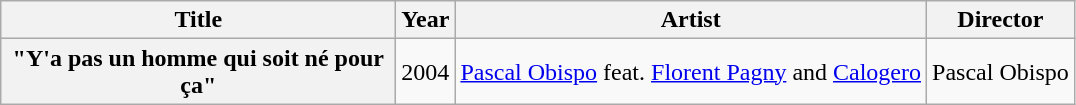<table class="wikitable plainrowheaders">
<tr>
<th scope="col" style="width:16em;">Title</th>
<th scope="col">Year</th>
<th scope="col">Artist</th>
<th scope="col">Director</th>
</tr>
<tr>
<th scope="row">"Y'a pas un homme qui soit né pour ça"</th>
<td>2004</td>
<td><a href='#'>Pascal Obispo</a> feat. <a href='#'>Florent Pagny</a> and <a href='#'>Calogero</a></td>
<td>Pascal Obispo</td>
</tr>
</table>
